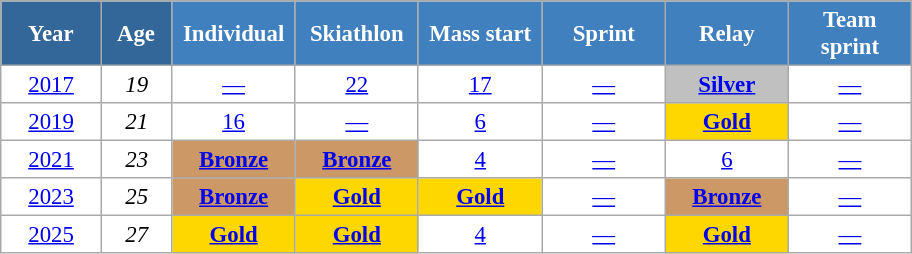<table class="wikitable" style="font-size:95%; text-align:center; border:grey solid 1px; border-collapse:collapse; background:#ffffff;">
<tr>
<th style="background-color:#369; color:white; width:60px;"> Year </th>
<th style="background-color:#369; color:white; width:40px;"> Age </th>
<th style="background-color:#4180be; color:white; width:75px;"> Individual </th>
<th style="background-color:#4180be; color:white; width:75px;"> Skiathlon </th>
<th style="background-color:#4180be; color:white; width:75px;"> Mass start </th>
<th style="background-color:#4180be; color:white; width:75px;"> Sprint </th>
<th style="background-color:#4180be; color:white; width:75px;"> Relay </th>
<th style="background-color:#4180be; color:white; width:75px;"> Team <br> sprint </th>
</tr>
<tr>
<td><a href='#'>2017</a></td>
<td><em>19</em></td>
<td><a href='#'>—</a></td>
<td><a href='#'>22</a></td>
<td><a href='#'>17</a></td>
<td><a href='#'>—</a></td>
<td style="background:silver;"><a href='#'><strong>Silver</strong></a></td>
<td><a href='#'>—</a></td>
</tr>
<tr>
<td><a href='#'>2019</a></td>
<td><em>21</em></td>
<td><a href='#'>16</a></td>
<td><a href='#'>—</a></td>
<td><a href='#'>6</a></td>
<td><a href='#'>—</a></td>
<td style="background:gold;"><a href='#'><strong>Gold</strong></a></td>
<td><a href='#'>—</a></td>
</tr>
<tr>
<td><a href='#'>2021</a></td>
<td><em>23</em></td>
<td style="background-color:#c96;"><a href='#'><strong>Bronze</strong></a></td>
<td style="background-color:#c96;"><a href='#'><strong>Bronze</strong></a></td>
<td><a href='#'>4</a></td>
<td><a href='#'>—</a></td>
<td><a href='#'>6</a></td>
<td><a href='#'>—</a></td>
</tr>
<tr>
<td><a href='#'>2023</a></td>
<td><em>25</em></td>
<td style="background-color:#c96;"><a href='#'><strong>Bronze</strong></a></td>
<td style="background:gold;"><a href='#'><strong>Gold</strong></a></td>
<td style="background:gold;"><a href='#'><strong>Gold</strong></a></td>
<td><a href='#'>—</a></td>
<td style="background:#c96;"><a href='#'><strong>Bronze</strong></a></td>
<td><a href='#'>—</a></td>
</tr>
<tr>
<td><a href='#'>2025</a></td>
<td><em>27</em></td>
<td style="background:gold;"><a href='#'><strong>Gold</strong></a></td>
<td style="background:gold;"><a href='#'><strong>Gold</strong></a></td>
<td><a href='#'>4</a></td>
<td><a href='#'>—</a></td>
<td style="background:gold;"><a href='#'><strong>Gold</strong></a></td>
<td><a href='#'>—</a></td>
</tr>
</table>
